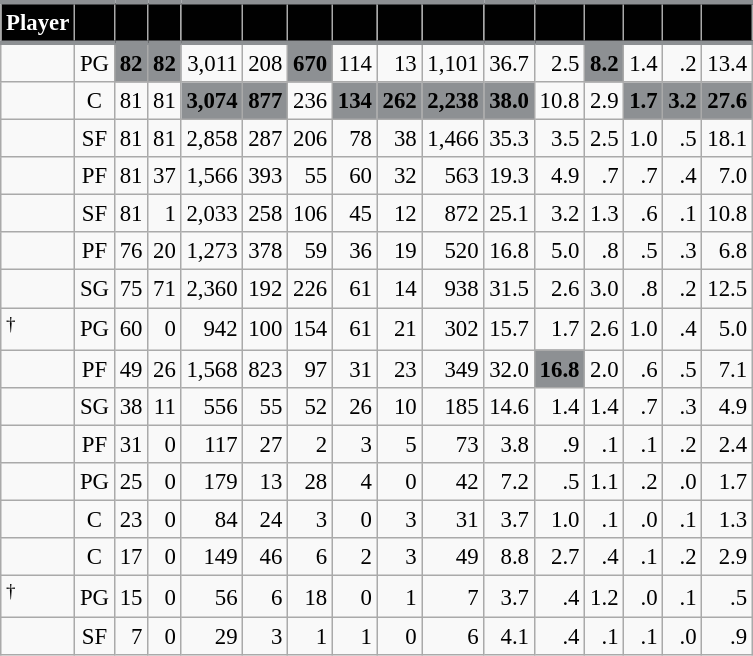<table class="wikitable sortable" style="font-size: 95%; text-align:right;">
<tr>
<th style="background:#010101; color:#FFFFFF; border-top:#8D9093 3px solid; border-bottom:#8D9093 3px solid;">Player</th>
<th style="background:#010101; color:#FFFFFF; border-top:#8D9093 3px solid; border-bottom:#8D9093 3px solid;"></th>
<th style="background:#010101; color:#FFFFFF; border-top:#8D9093 3px solid; border-bottom:#8D9093 3px solid;"></th>
<th style="background:#010101; color:#FFFFFF; border-top:#8D9093 3px solid; border-bottom:#8D9093 3px solid;"></th>
<th style="background:#010101; color:#FFFFFF; border-top:#8D9093 3px solid; border-bottom:#8D9093 3px solid;"></th>
<th style="background:#010101; color:#FFFFFF; border-top:#8D9093 3px solid; border-bottom:#8D9093 3px solid;"></th>
<th style="background:#010101; color:#FFFFFF; border-top:#8D9093 3px solid; border-bottom:#8D9093 3px solid;"></th>
<th style="background:#010101; color:#FFFFFF; border-top:#8D9093 3px solid; border-bottom:#8D9093 3px solid;"></th>
<th style="background:#010101; color:#FFFFFF; border-top:#8D9093 3px solid; border-bottom:#8D9093 3px solid;"></th>
<th style="background:#010101; color:#FFFFFF; border-top:#8D9093 3px solid; border-bottom:#8D9093 3px solid;"></th>
<th style="background:#010101; color:#FFFFFF; border-top:#8D9093 3px solid; border-bottom:#8D9093 3px solid;"></th>
<th style="background:#010101; color:#FFFFFF; border-top:#8D9093 3px solid; border-bottom:#8D9093 3px solid;"></th>
<th style="background:#010101; color:#FFFFFF; border-top:#8D9093 3px solid; border-bottom:#8D9093 3px solid;"></th>
<th style="background:#010101; color:#FFFFFF; border-top:#8D9093 3px solid; border-bottom:#8D9093 3px solid;"></th>
<th style="background:#010101; color:#FFFFFF; border-top:#8D9093 3px solid; border-bottom:#8D9093 3px solid;"></th>
<th style="background:#010101; color:#FFFFFF; border-top:#8D9093 3px solid; border-bottom:#8D9093 3px solid;"></th>
</tr>
<tr>
<td style="text-align:left;"></td>
<td style="text-align:center;">PG</td>
<td style="background:#8D9093; color:#010101;"><strong>82</strong></td>
<td style="background:#8D9093; color:#010101;"><strong>82</strong></td>
<td>3,011</td>
<td>208</td>
<td style="background:#8D9093; color:#010101;"><strong>670</strong></td>
<td>114</td>
<td>13</td>
<td>1,101</td>
<td>36.7</td>
<td>2.5</td>
<td style="background:#8D9093; color:#010101;"><strong>8.2</strong></td>
<td>1.4</td>
<td>.2</td>
<td>13.4</td>
</tr>
<tr>
<td style="text-align:left;"></td>
<td style="text-align:center;">C</td>
<td>81</td>
<td>81</td>
<td style="background:#8D9093; color:#010101;"><strong>3,074</strong></td>
<td style="background:#8D9093; color:#010101;"><strong>877</strong></td>
<td>236</td>
<td style="background:#8D9093; color:#010101;"><strong>134</strong></td>
<td style="background:#8D9093; color:#010101;"><strong>262</strong></td>
<td style="background:#8D9093; color:#010101;"><strong>2,238</strong></td>
<td style="background:#8D9093; color:#010101;"><strong>38.0</strong></td>
<td>10.8</td>
<td>2.9</td>
<td style="background:#8D9093; color:#010101;"><strong>1.7</strong></td>
<td style="background:#8D9093; color:#010101;"><strong>3.2</strong></td>
<td style="background:#8D9093; color:#010101;"><strong>27.6</strong></td>
</tr>
<tr>
<td style="text-align:left;"></td>
<td style="text-align:center;">SF</td>
<td>81</td>
<td>81</td>
<td>2,858</td>
<td>287</td>
<td>206</td>
<td>78</td>
<td>38</td>
<td>1,466</td>
<td>35.3</td>
<td>3.5</td>
<td>2.5</td>
<td>1.0</td>
<td>.5</td>
<td>18.1</td>
</tr>
<tr>
<td style="text-align:left;"></td>
<td style="text-align:center;">PF</td>
<td>81</td>
<td>37</td>
<td>1,566</td>
<td>393</td>
<td>55</td>
<td>60</td>
<td>32</td>
<td>563</td>
<td>19.3</td>
<td>4.9</td>
<td>.7</td>
<td>.7</td>
<td>.4</td>
<td>7.0</td>
</tr>
<tr>
<td style="text-align:left;"></td>
<td style="text-align:center;">SF</td>
<td>81</td>
<td>1</td>
<td>2,033</td>
<td>258</td>
<td>106</td>
<td>45</td>
<td>12</td>
<td>872</td>
<td>25.1</td>
<td>3.2</td>
<td>1.3</td>
<td>.6</td>
<td>.1</td>
<td>10.8</td>
</tr>
<tr>
<td style="text-align:left;"></td>
<td style="text-align:center;">PF</td>
<td>76</td>
<td>20</td>
<td>1,273</td>
<td>378</td>
<td>59</td>
<td>36</td>
<td>19</td>
<td>520</td>
<td>16.8</td>
<td>5.0</td>
<td>.8</td>
<td>.5</td>
<td>.3</td>
<td>6.8</td>
</tr>
<tr>
<td style="text-align:left;"></td>
<td style="text-align:center;">SG</td>
<td>75</td>
<td>71</td>
<td>2,360</td>
<td>192</td>
<td>226</td>
<td>61</td>
<td>14</td>
<td>938</td>
<td>31.5</td>
<td>2.6</td>
<td>3.0</td>
<td>.8</td>
<td>.2</td>
<td>12.5</td>
</tr>
<tr>
<td style="text-align:left;"><sup>†</sup></td>
<td style="text-align:center;">PG</td>
<td>60</td>
<td>0</td>
<td>942</td>
<td>100</td>
<td>154</td>
<td>61</td>
<td>21</td>
<td>302</td>
<td>15.7</td>
<td>1.7</td>
<td>2.6</td>
<td>1.0</td>
<td>.4</td>
<td>5.0</td>
</tr>
<tr>
<td style="text-align:left;"></td>
<td style="text-align:center;">PF</td>
<td>49</td>
<td>26</td>
<td>1,568</td>
<td>823</td>
<td>97</td>
<td>31</td>
<td>23</td>
<td>349</td>
<td>32.0</td>
<td style="background:#8D9093; color:#010101;"><strong>16.8</strong></td>
<td>2.0</td>
<td>.6</td>
<td>.5</td>
<td>7.1</td>
</tr>
<tr>
<td style="text-align:left;"></td>
<td style="text-align:center;">SG</td>
<td>38</td>
<td>11</td>
<td>556</td>
<td>55</td>
<td>52</td>
<td>26</td>
<td>10</td>
<td>185</td>
<td>14.6</td>
<td>1.4</td>
<td>1.4</td>
<td>.7</td>
<td>.3</td>
<td>4.9</td>
</tr>
<tr>
<td style="text-align:left;"></td>
<td style="text-align:center;">PF</td>
<td>31</td>
<td>0</td>
<td>117</td>
<td>27</td>
<td>2</td>
<td>3</td>
<td>5</td>
<td>73</td>
<td>3.8</td>
<td>.9</td>
<td>.1</td>
<td>.1</td>
<td>.2</td>
<td>2.4</td>
</tr>
<tr>
<td style="text-align:left;"></td>
<td style="text-align:center;">PG</td>
<td>25</td>
<td>0</td>
<td>179</td>
<td>13</td>
<td>28</td>
<td>4</td>
<td>0</td>
<td>42</td>
<td>7.2</td>
<td>.5</td>
<td>1.1</td>
<td>.2</td>
<td>.0</td>
<td>1.7</td>
</tr>
<tr>
<td style="text-align:left;"></td>
<td style="text-align:center;">C</td>
<td>23</td>
<td>0</td>
<td>84</td>
<td>24</td>
<td>3</td>
<td>0</td>
<td>3</td>
<td>31</td>
<td>3.7</td>
<td>1.0</td>
<td>.1</td>
<td>.0</td>
<td>.1</td>
<td>1.3</td>
</tr>
<tr>
<td style="text-align:left;"></td>
<td style="text-align:center;">C</td>
<td>17</td>
<td>0</td>
<td>149</td>
<td>46</td>
<td>6</td>
<td>2</td>
<td>3</td>
<td>49</td>
<td>8.8</td>
<td>2.7</td>
<td>.4</td>
<td>.1</td>
<td>.2</td>
<td>2.9</td>
</tr>
<tr>
<td style="text-align:left;"><sup>†</sup></td>
<td style="text-align:center;">PG</td>
<td>15</td>
<td>0</td>
<td>56</td>
<td>6</td>
<td>18</td>
<td>0</td>
<td>1</td>
<td>7</td>
<td>3.7</td>
<td>.4</td>
<td>1.2</td>
<td>.0</td>
<td>.1</td>
<td>.5</td>
</tr>
<tr>
<td style="text-align:left;"></td>
<td style="text-align:center;">SF</td>
<td>7</td>
<td>0</td>
<td>29</td>
<td>3</td>
<td>1</td>
<td>1</td>
<td>0</td>
<td>6</td>
<td>4.1</td>
<td>.4</td>
<td>.1</td>
<td>.1</td>
<td>.0</td>
<td>.9</td>
</tr>
</table>
